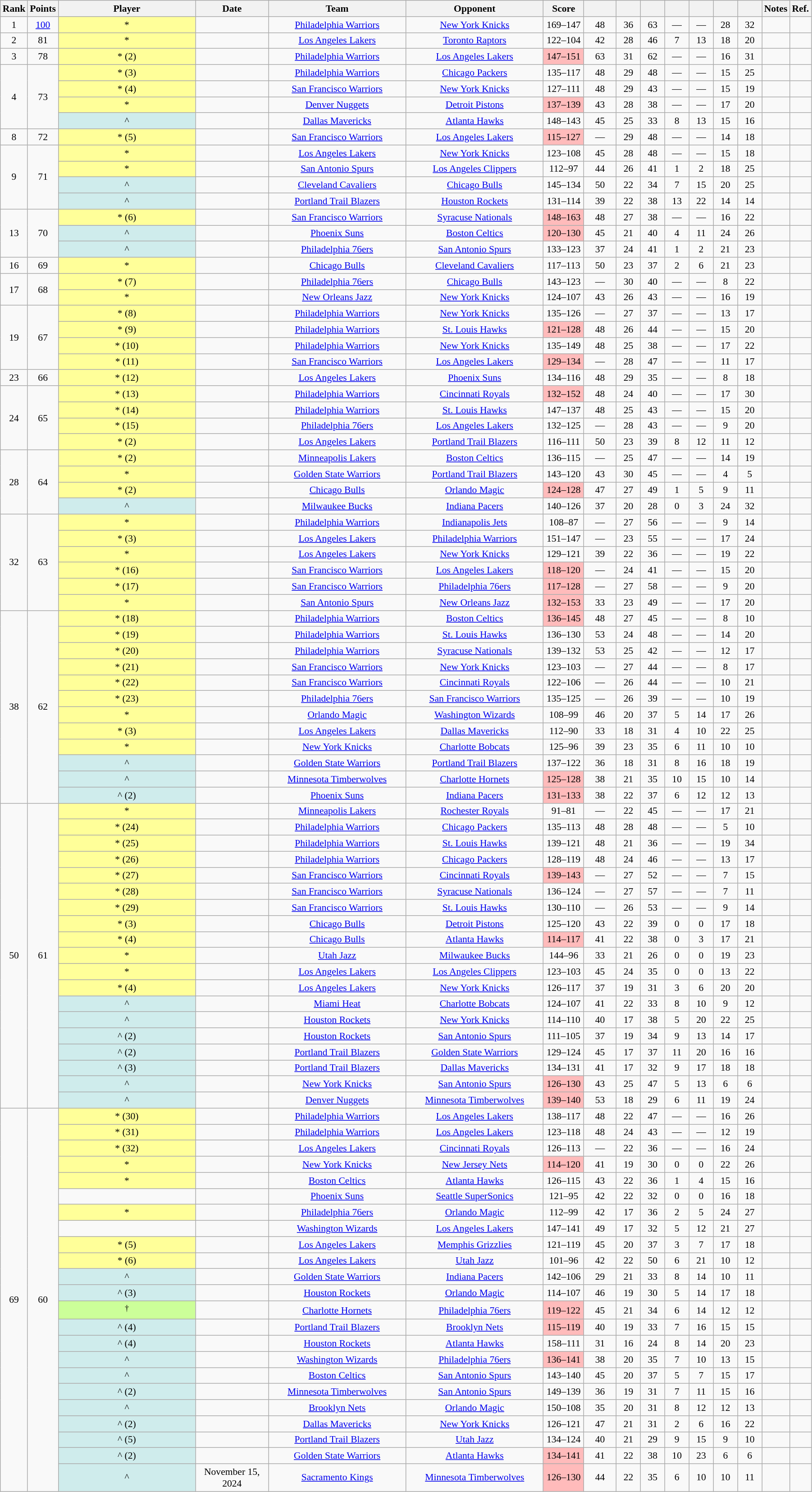<table class="wikitable sortable" style="font-size:90%; width:95%; margin-right:0; text-align:center">
<tr>
<th width=2%>Rank</th>
<th width=2%>Points</th>
<th width=17%>Player</th>
<th width=9%>Date</th>
<th width=17%>Team</th>
<th width=17%>Opponent</th>
<th width=5%>Score</th>
<th width=4%></th>
<th width=3%></th>
<th width=3%></th>
<th width=3%></th>
<th width=3%></th>
<th width=3%></th>
<th width=3%></th>
<th width=3% class="unsortable">Notes</th>
<th width=2% class="unsortable">Ref.</th>
</tr>
<tr>
<td>1</td>
<td><a href='#'>100</a></td>
<td style="background-color:#FFFF99">*</td>
<td></td>
<td><a href='#'>Philadelphia Warriors</a></td>
<td><a href='#'>New York Knicks</a></td>
<td>169–147</td>
<td>48</td>
<td>36</td>
<td>63</td>
<td>—</td>
<td>—</td>
<td>28</td>
<td>32</td>
<td></td>
<td></td>
</tr>
<tr>
<td>2</td>
<td>81</td>
<td style="background-color:#FFFF99">*</td>
<td></td>
<td><a href='#'>Los Angeles Lakers</a></td>
<td><a href='#'>Toronto Raptors</a></td>
<td>122–104</td>
<td>42</td>
<td>28</td>
<td>46</td>
<td>7</td>
<td>13</td>
<td>18</td>
<td>20</td>
<td></td>
<td></td>
</tr>
<tr>
<td>3</td>
<td>78</td>
<td style="background-color:#FFFF99">* (2)</td>
<td></td>
<td><a href='#'>Philadelphia Warriors</a></td>
<td><a href='#'>Los Angeles Lakers</a></td>
<td style="background-color:#ffbbbb">147–151</td>
<td>63</td>
<td>31</td>
<td>62</td>
<td>—</td>
<td>—</td>
<td>16</td>
<td>31</td>
<td></td>
<td></td>
</tr>
<tr>
<td rowspan="4">4</td>
<td rowspan="4">73</td>
<td style="background-color:#FFFF99">* (3)</td>
<td></td>
<td><a href='#'>Philadelphia Warriors</a></td>
<td><a href='#'>Chicago Packers</a></td>
<td>135–117</td>
<td>48</td>
<td>29</td>
<td>48</td>
<td>—</td>
<td>—</td>
<td>15</td>
<td>25</td>
<td></td>
<td></td>
</tr>
<tr>
<td style="background-color:#FFFF99">* (4)</td>
<td></td>
<td><a href='#'>San Francisco Warriors</a></td>
<td><a href='#'>New York Knicks</a></td>
<td>127–111</td>
<td>48</td>
<td>29</td>
<td>43</td>
<td>—</td>
<td>—</td>
<td>15</td>
<td>19</td>
<td></td>
<td></td>
</tr>
<tr>
<td style="background-color:#FFFF99">*</td>
<td></td>
<td><a href='#'>Denver Nuggets</a></td>
<td><a href='#'>Detroit Pistons</a></td>
<td style="background-color:#ffbbbb">137–139</td>
<td>43</td>
<td>28</td>
<td>38</td>
<td>—</td>
<td>—</td>
<td>17</td>
<td>20</td>
<td></td>
<td></td>
</tr>
<tr>
<td style="background-color:#CFECEC">^</td>
<td></td>
<td><a href='#'>Dallas Mavericks</a></td>
<td><a href='#'>Atlanta Hawks</a></td>
<td>148–143</td>
<td>45</td>
<td>25</td>
<td>33</td>
<td>8</td>
<td>13</td>
<td>15</td>
<td>16</td>
<td></td>
<td></td>
</tr>
<tr>
<td>8</td>
<td>72</td>
<td style="background-color:#FFFF99">* (5)</td>
<td></td>
<td><a href='#'>San Francisco Warriors</a></td>
<td><a href='#'>Los Angeles Lakers</a></td>
<td style="background-color:#ffbbbb">115–127</td>
<td>—</td>
<td>29</td>
<td>48</td>
<td>—</td>
<td>—</td>
<td>14</td>
<td>18</td>
<td></td>
<td></td>
</tr>
<tr>
<td rowspan="4">9</td>
<td rowspan="4">71</td>
<td style="background-color:#FFFF99">*</td>
<td></td>
<td><a href='#'>Los Angeles Lakers</a></td>
<td><a href='#'>New York Knicks</a></td>
<td>123–108</td>
<td>45</td>
<td>28</td>
<td>48</td>
<td>—</td>
<td>—</td>
<td>15</td>
<td>18</td>
<td></td>
<td></td>
</tr>
<tr>
<td style="background-color:#FFFF99">*</td>
<td></td>
<td><a href='#'>San Antonio Spurs</a></td>
<td><a href='#'>Los Angeles Clippers</a></td>
<td>112–97</td>
<td>44</td>
<td>26</td>
<td>41</td>
<td>1</td>
<td>2</td>
<td>18</td>
<td>25</td>
<td></td>
<td></td>
</tr>
<tr>
<td style="background-color:#CFECEC">^</td>
<td></td>
<td><a href='#'>Cleveland Cavaliers</a></td>
<td><a href='#'>Chicago Bulls</a></td>
<td>145–134</td>
<td>50</td>
<td>22</td>
<td>34</td>
<td>7</td>
<td>15</td>
<td>20</td>
<td>25</td>
<td></td>
<td></td>
</tr>
<tr>
<td style="background-color:#CFECEC">^</td>
<td></td>
<td><a href='#'>Portland Trail Blazers</a></td>
<td><a href='#'>Houston Rockets</a></td>
<td>131–114</td>
<td>39</td>
<td>22</td>
<td>38</td>
<td>13</td>
<td>22</td>
<td>14</td>
<td>14</td>
<td></td>
<td></td>
</tr>
<tr>
<td rowspan="3">13</td>
<td rowspan="3">70</td>
<td style="background-color:#FFFF99">* (6)</td>
<td></td>
<td><a href='#'>San Francisco Warriors</a></td>
<td><a href='#'>Syracuse Nationals</a></td>
<td style="background-color:#ffbbbb">148–163</td>
<td>48</td>
<td>27</td>
<td>38</td>
<td>—</td>
<td>—</td>
<td>16</td>
<td>22</td>
<td></td>
<td></td>
</tr>
<tr>
<td style="background-color:#CFECEC">^</td>
<td></td>
<td><a href='#'>Phoenix Suns</a></td>
<td><a href='#'>Boston Celtics</a></td>
<td style="background-color:#ffbbbb">120–130</td>
<td>45</td>
<td>21</td>
<td>40</td>
<td>4</td>
<td>11</td>
<td>24</td>
<td>26</td>
<td></td>
<td></td>
</tr>
<tr>
<td style="background-color:#CFECEC">^</td>
<td></td>
<td><a href='#'>Philadelphia 76ers</a></td>
<td><a href='#'>San Antonio Spurs</a></td>
<td>133–123</td>
<td>37</td>
<td>24</td>
<td>41</td>
<td>1</td>
<td>2</td>
<td>21</td>
<td>23</td>
<td></td>
<td></td>
</tr>
<tr>
<td>16</td>
<td>69</td>
<td style="background-color:#FFFF99">*</td>
<td></td>
<td><a href='#'>Chicago Bulls</a></td>
<td><a href='#'>Cleveland Cavaliers</a></td>
<td>117–113</td>
<td>50</td>
<td>23</td>
<td>37</td>
<td>2</td>
<td>6</td>
<td>21</td>
<td>23</td>
<td></td>
<td></td>
</tr>
<tr>
<td rowspan="2">17</td>
<td rowspan="2">68</td>
<td style="background-color:#FFFF99">* (7)</td>
<td></td>
<td><a href='#'>Philadelphia 76ers</a></td>
<td><a href='#'>Chicago Bulls</a></td>
<td>143–123</td>
<td>—</td>
<td>30</td>
<td>40</td>
<td>—</td>
<td>—</td>
<td>8</td>
<td>22</td>
<td></td>
<td></td>
</tr>
<tr>
<td style="background-color:#FFFF99">*</td>
<td></td>
<td><a href='#'>New Orleans Jazz</a></td>
<td><a href='#'>New York Knicks</a></td>
<td>124–107</td>
<td>43</td>
<td>26</td>
<td>43</td>
<td>—</td>
<td>—</td>
<td>16</td>
<td>19</td>
<td></td>
<td></td>
</tr>
<tr>
<td rowspan="4">19</td>
<td rowspan="4">67</td>
<td style="background-color:#FFFF99">* (8)</td>
<td></td>
<td><a href='#'>Philadelphia Warriors</a></td>
<td><a href='#'>New York Knicks</a></td>
<td>135–126</td>
<td>—</td>
<td>27</td>
<td>37</td>
<td>—</td>
<td>—</td>
<td>13</td>
<td>17</td>
<td></td>
<td></td>
</tr>
<tr>
<td style="background-color:#FFFF99">* (9)</td>
<td></td>
<td><a href='#'>Philadelphia Warriors</a></td>
<td><a href='#'>St. Louis Hawks</a></td>
<td style="background-color:#ffbbbb">121–128</td>
<td>48</td>
<td>26</td>
<td>44</td>
<td>—</td>
<td>—</td>
<td>15</td>
<td>20</td>
<td></td>
<td></td>
</tr>
<tr>
<td style="background-color:#FFFF99">* (10)</td>
<td></td>
<td><a href='#'>Philadelphia Warriors</a></td>
<td><a href='#'>New York Knicks</a></td>
<td>135–149</td>
<td>48</td>
<td>25</td>
<td>38</td>
<td>—</td>
<td>—</td>
<td>17</td>
<td>22</td>
<td></td>
<td></td>
</tr>
<tr>
<td style="background-color:#FFFF99">* (11)</td>
<td></td>
<td><a href='#'>San Francisco Warriors</a></td>
<td><a href='#'>Los Angeles Lakers</a></td>
<td style="background-color:#ffbbbb">129–134</td>
<td>—</td>
<td>28</td>
<td>47</td>
<td>—</td>
<td>—</td>
<td>11</td>
<td>17</td>
<td></td>
<td></td>
</tr>
<tr>
<td>23</td>
<td>66</td>
<td style="background-color:#FFFF99">* (12)</td>
<td></td>
<td><a href='#'>Los Angeles Lakers</a></td>
<td><a href='#'>Phoenix Suns</a></td>
<td>134–116</td>
<td>48</td>
<td>29</td>
<td>35</td>
<td>—</td>
<td>—</td>
<td>8</td>
<td>18</td>
<td></td>
<td></td>
</tr>
<tr>
<td rowspan="4">24</td>
<td rowspan="4">65</td>
<td style="background-color:#FFFF99">* (13)</td>
<td></td>
<td><a href='#'>Philadelphia Warriors</a></td>
<td><a href='#'>Cincinnati Royals</a></td>
<td style="background-color:#ffbbbb">132–152</td>
<td>48</td>
<td>24</td>
<td>40</td>
<td>—</td>
<td>—</td>
<td>17</td>
<td>30</td>
<td></td>
<td></td>
</tr>
<tr>
<td style="background-color:#FFFF99">* (14)</td>
<td></td>
<td><a href='#'>Philadelphia Warriors</a></td>
<td><a href='#'>St. Louis Hawks</a></td>
<td>147–137</td>
<td>48</td>
<td>25</td>
<td>43</td>
<td>—</td>
<td>—</td>
<td>15</td>
<td>20</td>
<td></td>
<td></td>
</tr>
<tr>
<td style="background-color:#FFFF99">* (15)</td>
<td></td>
<td><a href='#'>Philadelphia 76ers</a></td>
<td><a href='#'>Los Angeles Lakers</a></td>
<td>132–125</td>
<td>—</td>
<td>28</td>
<td>43</td>
<td>—</td>
<td>—</td>
<td>9</td>
<td>20</td>
<td></td>
<td></td>
</tr>
<tr>
<td style="background-color:#FFFF99">* (2)</td>
<td></td>
<td><a href='#'>Los Angeles Lakers</a></td>
<td><a href='#'>Portland Trail Blazers</a></td>
<td>116–111</td>
<td>50</td>
<td>23</td>
<td>39</td>
<td>8</td>
<td>12</td>
<td>11</td>
<td>12</td>
<td></td>
<td></td>
</tr>
<tr>
<td rowspan="4">28</td>
<td rowspan="4">64</td>
<td style="background-color:#FFFF99">* (2)</td>
<td></td>
<td><a href='#'>Minneapolis Lakers</a></td>
<td><a href='#'>Boston Celtics</a></td>
<td>136–115</td>
<td>—</td>
<td>25</td>
<td>47</td>
<td>—</td>
<td>—</td>
<td>14</td>
<td>19</td>
<td></td>
<td></td>
</tr>
<tr>
<td style="background-color:#FFFF99">*</td>
<td></td>
<td><a href='#'>Golden State Warriors</a></td>
<td><a href='#'>Portland Trail Blazers</a></td>
<td>143–120</td>
<td>43</td>
<td>30</td>
<td>45</td>
<td>—</td>
<td>—</td>
<td>4</td>
<td>5</td>
<td></td>
<td></td>
</tr>
<tr>
<td style="background-color:#FFFF99">* (2)</td>
<td></td>
<td><a href='#'>Chicago Bulls</a></td>
<td><a href='#'>Orlando Magic</a></td>
<td style="background-color:#ffbbbb">124–128</td>
<td>47</td>
<td>27</td>
<td>49</td>
<td>1</td>
<td>5</td>
<td>9</td>
<td>11</td>
<td></td>
<td></td>
</tr>
<tr>
<td style="background-color:#CFECEC">^</td>
<td></td>
<td><a href='#'>Milwaukee Bucks</a></td>
<td><a href='#'>Indiana Pacers</a></td>
<td>140–126</td>
<td>37</td>
<td>20</td>
<td>28</td>
<td>0</td>
<td>3</td>
<td>24</td>
<td>32</td>
<td></td>
<td></td>
</tr>
<tr>
<td rowspan="6">32</td>
<td rowspan="6">63</td>
<td style="background-color:#FFFF99">*</td>
<td></td>
<td><a href='#'>Philadelphia Warriors</a></td>
<td><a href='#'>Indianapolis Jets</a></td>
<td>108–87</td>
<td>—</td>
<td>27</td>
<td>56</td>
<td>—</td>
<td>—</td>
<td>9</td>
<td>14</td>
<td></td>
<td></td>
</tr>
<tr>
<td style="background-color:#FFFF99">* (3)</td>
<td></td>
<td><a href='#'>Los Angeles Lakers</a></td>
<td><a href='#'>Philadelphia Warriors</a></td>
<td>151–147</td>
<td>—</td>
<td>23</td>
<td>55</td>
<td>—</td>
<td>—</td>
<td>17</td>
<td>24</td>
<td></td>
<td></td>
</tr>
<tr>
<td style="background-color:#FFFF99">*</td>
<td></td>
<td><a href='#'>Los Angeles Lakers</a></td>
<td><a href='#'>New York Knicks</a></td>
<td>129–121</td>
<td>39</td>
<td>22</td>
<td>36</td>
<td>—</td>
<td>—</td>
<td>19</td>
<td>22</td>
<td></td>
<td></td>
</tr>
<tr>
<td style="background-color:#FFFF99">* (16)</td>
<td></td>
<td><a href='#'>San Francisco Warriors</a></td>
<td><a href='#'>Los Angeles Lakers</a></td>
<td style="background-color:#ffbbbb">118–120</td>
<td>—</td>
<td>24</td>
<td>41</td>
<td>—</td>
<td>—</td>
<td>15</td>
<td>20</td>
<td></td>
<td></td>
</tr>
<tr>
<td style="background-color:#FFFF99">* (17)</td>
<td></td>
<td><a href='#'>San Francisco Warriors</a></td>
<td><a href='#'>Philadelphia 76ers</a></td>
<td style="background-color:#ffbbbb">117–128</td>
<td>—</td>
<td>27</td>
<td>58</td>
<td>—</td>
<td>—</td>
<td>9</td>
<td>20</td>
<td></td>
<td></td>
</tr>
<tr>
<td style="background-color:#FFFF99">*</td>
<td></td>
<td><a href='#'>San Antonio Spurs</a></td>
<td><a href='#'>New Orleans Jazz</a></td>
<td style="background-color:#ffbbbb">132–153</td>
<td>33</td>
<td>23</td>
<td>49</td>
<td>—</td>
<td>—</td>
<td>17</td>
<td>20</td>
<td></td>
<td></td>
</tr>
<tr>
<td rowspan="12">38</td>
<td rowspan="12">62</td>
<td style="background-color:#FFFF99">* (18)</td>
<td></td>
<td><a href='#'>Philadelphia Warriors</a></td>
<td><a href='#'>Boston Celtics</a></td>
<td style="background-color:#ffbbbb">136–145</td>
<td>48</td>
<td>27</td>
<td>45</td>
<td>—</td>
<td>—</td>
<td>8</td>
<td>10</td>
<td></td>
<td></td>
</tr>
<tr>
<td style="background-color:#FFFF99">* (19)</td>
<td></td>
<td><a href='#'>Philadelphia Warriors</a></td>
<td><a href='#'>St. Louis Hawks</a></td>
<td>136–130</td>
<td>53</td>
<td>24</td>
<td>48</td>
<td>—</td>
<td>—</td>
<td>14</td>
<td>20</td>
<td></td>
<td></td>
</tr>
<tr>
<td style="background-color:#FFFF99">* (20)</td>
<td></td>
<td><a href='#'>Philadelphia Warriors</a></td>
<td><a href='#'>Syracuse Nationals</a></td>
<td>139–132</td>
<td>53</td>
<td>25</td>
<td>42</td>
<td>—</td>
<td>—</td>
<td>12</td>
<td>17</td>
<td></td>
<td></td>
</tr>
<tr>
<td style="background-color:#FFFF99">* (21)</td>
<td></td>
<td><a href='#'>San Francisco Warriors</a></td>
<td><a href='#'>New York Knicks</a></td>
<td>123–103</td>
<td>—</td>
<td>27</td>
<td>44</td>
<td>—</td>
<td>—</td>
<td>8</td>
<td>17</td>
<td></td>
<td></td>
</tr>
<tr>
<td style="background-color:#FFFF99">* (22)</td>
<td></td>
<td><a href='#'>San Francisco Warriors</a></td>
<td><a href='#'>Cincinnati Royals</a></td>
<td>122–106</td>
<td>—</td>
<td>26</td>
<td>44</td>
<td>—</td>
<td>—</td>
<td>10</td>
<td>21</td>
<td></td>
<td></td>
</tr>
<tr>
<td style="background-color:#FFFF99">* (23)</td>
<td></td>
<td><a href='#'>Philadelphia 76ers</a></td>
<td><a href='#'>San Francisco Warriors</a></td>
<td>135–125</td>
<td>—</td>
<td>26</td>
<td>39</td>
<td>—</td>
<td>—</td>
<td>10</td>
<td>19</td>
<td></td>
<td></td>
</tr>
<tr>
<td style="background-color:#FFFF99">*</td>
<td></td>
<td><a href='#'>Orlando Magic</a></td>
<td><a href='#'>Washington Wizards</a></td>
<td>108–99</td>
<td>46</td>
<td>20</td>
<td>37</td>
<td>5</td>
<td>14</td>
<td>17</td>
<td>26</td>
<td></td>
<td></td>
</tr>
<tr>
<td style="background-color:#FFFF99">* (3)</td>
<td></td>
<td><a href='#'>Los Angeles Lakers</a></td>
<td><a href='#'>Dallas Mavericks</a></td>
<td>112–90</td>
<td>33</td>
<td>18</td>
<td>31</td>
<td>4</td>
<td>10</td>
<td>22</td>
<td>25</td>
<td></td>
<td></td>
</tr>
<tr>
<td style="background-color:#FFFF99">*</td>
<td></td>
<td><a href='#'>New York Knicks</a></td>
<td><a href='#'>Charlotte Bobcats</a></td>
<td>125–96</td>
<td>39</td>
<td>23</td>
<td>35</td>
<td>6</td>
<td>11</td>
<td>10</td>
<td>10</td>
<td></td>
<td></td>
</tr>
<tr>
<td style="background-color:#CFECEC">^</td>
<td></td>
<td><a href='#'>Golden State Warriors</a></td>
<td><a href='#'>Portland Trail Blazers</a></td>
<td>137–122</td>
<td>36</td>
<td>18</td>
<td>31</td>
<td>8</td>
<td>16</td>
<td>18</td>
<td>19</td>
<td></td>
<td></td>
</tr>
<tr>
<td style="background-color:#CFECEC">^</td>
<td></td>
<td><a href='#'>Minnesota Timberwolves</a></td>
<td><a href='#'>Charlotte Hornets</a></td>
<td style="background-color:#ffbbbb">125–128</td>
<td>38</td>
<td>21</td>
<td>35</td>
<td>10</td>
<td>15</td>
<td>10</td>
<td>14</td>
<td></td>
<td></td>
</tr>
<tr>
<td style="background-color:#CFECEC">^ (2)</td>
<td></td>
<td><a href='#'>Phoenix Suns</a></td>
<td><a href='#'>Indiana Pacers</a></td>
<td style="background-color:#ffbbbb">131–133</td>
<td>38</td>
<td>22</td>
<td>37</td>
<td>6</td>
<td>12</td>
<td>12</td>
<td>13</td>
<td></td>
<td></td>
</tr>
<tr>
<td rowspan="19">50</td>
<td rowspan="19">61</td>
<td style="background-color:#FFFF99">*</td>
<td></td>
<td><a href='#'>Minneapolis Lakers</a></td>
<td><a href='#'>Rochester Royals</a></td>
<td>91–81</td>
<td>—</td>
<td>22</td>
<td>45</td>
<td>—</td>
<td>—</td>
<td>17</td>
<td>21</td>
<td></td>
<td></td>
</tr>
<tr>
<td style="background-color:#FFFF99">* (24)</td>
<td></td>
<td><a href='#'>Philadelphia Warriors</a></td>
<td><a href='#'>Chicago Packers</a></td>
<td>135–113</td>
<td>48</td>
<td>28</td>
<td>48</td>
<td>—</td>
<td>—</td>
<td>5</td>
<td>10</td>
<td></td>
<td></td>
</tr>
<tr>
<td style="background-color:#FFFF99">* (25)</td>
<td></td>
<td><a href='#'>Philadelphia Warriors</a></td>
<td><a href='#'>St. Louis Hawks</a></td>
<td>139–121</td>
<td>48</td>
<td>21</td>
<td>36</td>
<td>—</td>
<td>—</td>
<td>19</td>
<td>34</td>
<td></td>
<td></td>
</tr>
<tr>
<td style="background-color:#FFFF99">* (26)</td>
<td></td>
<td><a href='#'>Philadelphia Warriors</a></td>
<td><a href='#'>Chicago Packers</a></td>
<td>128–119</td>
<td>48</td>
<td>24</td>
<td>46</td>
<td>—</td>
<td>—</td>
<td>13</td>
<td>17</td>
<td></td>
<td></td>
</tr>
<tr>
<td style="background-color:#FFFF99">* (27)</td>
<td></td>
<td><a href='#'>San Francisco Warriors</a></td>
<td><a href='#'>Cincinnati Royals</a></td>
<td style="background-color:#ffbbbb">139–143</td>
<td>—</td>
<td>27</td>
<td>52</td>
<td>—</td>
<td>—</td>
<td>7</td>
<td>15</td>
<td></td>
<td></td>
</tr>
<tr>
<td style="background-color:#FFFF99">* (28)</td>
<td></td>
<td><a href='#'>San Francisco Warriors</a></td>
<td><a href='#'>Syracuse Nationals</a></td>
<td>136–124</td>
<td>—</td>
<td>27</td>
<td>57</td>
<td>—</td>
<td>—</td>
<td>7</td>
<td>11</td>
<td></td>
<td></td>
</tr>
<tr>
<td style="background-color:#FFFF99">* (29)</td>
<td></td>
<td><a href='#'>San Francisco Warriors</a></td>
<td><a href='#'>St. Louis Hawks</a></td>
<td>130–110</td>
<td>—</td>
<td>26</td>
<td>53</td>
<td>—</td>
<td>—</td>
<td>9</td>
<td>14</td>
<td></td>
<td></td>
</tr>
<tr>
<td style="background-color:#FFFF99">* (3)</td>
<td></td>
<td><a href='#'>Chicago Bulls</a></td>
<td><a href='#'>Detroit Pistons</a></td>
<td>125–120</td>
<td>43</td>
<td>22</td>
<td>39</td>
<td>0</td>
<td>0</td>
<td>17</td>
<td>18</td>
<td></td>
<td></td>
</tr>
<tr>
<td style="background-color:#FFFF99">* (4)</td>
<td></td>
<td><a href='#'>Chicago Bulls</a></td>
<td><a href='#'>Atlanta Hawks</a></td>
<td style="background-color:#ffbbbb">114–117</td>
<td>41</td>
<td>22</td>
<td>38</td>
<td>0</td>
<td>3</td>
<td>17</td>
<td>21</td>
<td></td>
<td></td>
</tr>
<tr>
<td style="background-color:#FFFF99">*</td>
<td></td>
<td><a href='#'>Utah Jazz</a></td>
<td><a href='#'>Milwaukee Bucks</a></td>
<td>144–96</td>
<td>33</td>
<td>21</td>
<td>26</td>
<td>0</td>
<td>0</td>
<td>19</td>
<td>23</td>
<td></td>
<td></td>
</tr>
<tr>
<td style="background-color:#FFFF99">*</td>
<td></td>
<td><a href='#'>Los Angeles Lakers</a></td>
<td><a href='#'>Los Angeles Clippers</a></td>
<td>123–103</td>
<td>45</td>
<td>24</td>
<td>35</td>
<td>0</td>
<td>0</td>
<td>13</td>
<td>22</td>
<td></td>
<td></td>
</tr>
<tr>
<td style="background-color:#FFFF99">* (4)</td>
<td></td>
<td><a href='#'>Los Angeles Lakers</a></td>
<td><a href='#'>New York Knicks</a></td>
<td>126–117</td>
<td>37</td>
<td>19</td>
<td>31</td>
<td>3</td>
<td>6</td>
<td>20</td>
<td>20</td>
<td></td>
<td></td>
</tr>
<tr>
<td style="background-color:#CFECEC">^</td>
<td></td>
<td><a href='#'>Miami Heat</a></td>
<td><a href='#'>Charlotte Bobcats</a></td>
<td>124–107</td>
<td>41</td>
<td>22</td>
<td>33</td>
<td>8</td>
<td>10</td>
<td>9</td>
<td>12</td>
<td></td>
<td></td>
</tr>
<tr>
<td style="background-color:#CFECEC">^</td>
<td></td>
<td><a href='#'>Houston Rockets</a></td>
<td><a href='#'>New York Knicks</a></td>
<td>114–110</td>
<td>40</td>
<td>17</td>
<td>38</td>
<td>5</td>
<td>20</td>
<td>22</td>
<td>25</td>
<td></td>
<td></td>
</tr>
<tr>
<td style="background-color:#CFECEC">^ (2)</td>
<td></td>
<td><a href='#'>Houston Rockets</a></td>
<td><a href='#'>San Antonio Spurs</a></td>
<td>111–105</td>
<td>37</td>
<td>19</td>
<td>34</td>
<td>9</td>
<td>13</td>
<td>14</td>
<td>17</td>
<td></td>
<td></td>
</tr>
<tr>
<td style="background-color:#CFECEC">^ (2)</td>
<td></td>
<td><a href='#'>Portland Trail Blazers</a></td>
<td><a href='#'>Golden State Warriors</a></td>
<td>129–124</td>
<td>45</td>
<td>17</td>
<td>37</td>
<td>11</td>
<td>20</td>
<td>16</td>
<td>16</td>
<td></td>
<td></td>
</tr>
<tr>
<td style="background-color:#CFECEC">^ (3)</td>
<td></td>
<td><a href='#'>Portland Trail Blazers</a></td>
<td><a href='#'>Dallas Mavericks</a></td>
<td>134–131</td>
<td>41</td>
<td>17</td>
<td>32</td>
<td>9</td>
<td>17</td>
<td>18</td>
<td>18</td>
<td></td>
<td></td>
</tr>
<tr>
<td style="background-color:#CFECEC">^</td>
<td></td>
<td><a href='#'>New York Knicks</a></td>
<td><a href='#'>San Antonio Spurs</a></td>
<td style="background-color:#ffbbbb">126–130</td>
<td>43</td>
<td>25</td>
<td>47</td>
<td>5</td>
<td>13</td>
<td>6</td>
<td>6</td>
<td></td>
<td></td>
</tr>
<tr>
<td style="background-color:#CFECEC">^</td>
<td></td>
<td><a href='#'>Denver Nuggets</a></td>
<td><a href='#'>Minnesota Timberwolves</a></td>
<td style="background-color:#ffbbbb">139–140</td>
<td>53</td>
<td>18</td>
<td>29</td>
<td>6</td>
<td>11</td>
<td>19</td>
<td>24</td>
<td></td>
<td></td>
</tr>
<tr>
<td rowspan="23">69</td>
<td rowspan="23">60</td>
<td style="background-color:#FFFF99">* (30)</td>
<td></td>
<td><a href='#'>Philadelphia Warriors</a></td>
<td><a href='#'>Los Angeles Lakers</a></td>
<td>138–117</td>
<td>48</td>
<td>22</td>
<td>47</td>
<td>—</td>
<td>—</td>
<td>16</td>
<td>26</td>
<td></td>
<td></td>
</tr>
<tr>
<td style="background-color:#FFFF99">* (31)</td>
<td></td>
<td><a href='#'>Philadelphia Warriors</a></td>
<td><a href='#'>Los Angeles Lakers</a></td>
<td>123–118</td>
<td>48</td>
<td>24</td>
<td>43</td>
<td>—</td>
<td>—</td>
<td>12</td>
<td>19</td>
<td></td>
<td></td>
</tr>
<tr>
<td style="background-color:#FFFF99">* (32)</td>
<td></td>
<td><a href='#'>Los Angeles Lakers</a></td>
<td><a href='#'>Cincinnati Royals</a></td>
<td>126–113</td>
<td>—</td>
<td>22</td>
<td>36</td>
<td>—</td>
<td>—</td>
<td>16</td>
<td>24</td>
<td></td>
<td></td>
</tr>
<tr>
<td style="background-color:#FFFF99">*</td>
<td></td>
<td><a href='#'>New York Knicks</a></td>
<td><a href='#'>New Jersey Nets</a></td>
<td style="background-color:#ffbbbb">114–120</td>
<td>41</td>
<td>19</td>
<td>30</td>
<td>0</td>
<td>0</td>
<td>22</td>
<td>26</td>
<td></td>
<td></td>
</tr>
<tr>
<td style="background-color:#FFFF99">*</td>
<td></td>
<td><a href='#'>Boston Celtics</a></td>
<td><a href='#'>Atlanta Hawks</a></td>
<td>126–115</td>
<td>43</td>
<td>22</td>
<td>36</td>
<td>1</td>
<td>4</td>
<td>15</td>
<td>16</td>
<td></td>
<td></td>
</tr>
<tr>
<td></td>
<td></td>
<td><a href='#'>Phoenix Suns</a></td>
<td><a href='#'>Seattle SuperSonics</a></td>
<td>121–95</td>
<td>42</td>
<td>22</td>
<td>32</td>
<td>0</td>
<td>0</td>
<td>16</td>
<td>18</td>
<td></td>
<td></td>
</tr>
<tr>
<td style="background-color:#FFFF99">*</td>
<td></td>
<td><a href='#'>Philadelphia 76ers</a></td>
<td><a href='#'>Orlando Magic</a></td>
<td>112–99</td>
<td>42</td>
<td>17</td>
<td>36</td>
<td>2</td>
<td>5</td>
<td>24</td>
<td>27</td>
<td></td>
<td></td>
</tr>
<tr>
<td></td>
<td></td>
<td><a href='#'>Washington Wizards</a></td>
<td><a href='#'>Los Angeles Lakers</a></td>
<td>147–141</td>
<td>49</td>
<td>17</td>
<td>32</td>
<td>5</td>
<td>12</td>
<td>21</td>
<td>27</td>
<td></td>
<td></td>
</tr>
<tr>
<td style="background-color:#FFFF99">* (5)</td>
<td></td>
<td><a href='#'>Los Angeles Lakers</a></td>
<td><a href='#'>Memphis Grizzlies</a></td>
<td>121–119</td>
<td>45</td>
<td>20</td>
<td>37</td>
<td>3</td>
<td>7</td>
<td>17</td>
<td>18</td>
<td></td>
<td></td>
</tr>
<tr>
<td style="background-color:#FFFF99">* (6)</td>
<td></td>
<td><a href='#'>Los Angeles Lakers</a></td>
<td><a href='#'>Utah Jazz</a></td>
<td>101–96</td>
<td>42</td>
<td>22</td>
<td>50</td>
<td>6</td>
<td>21</td>
<td>10</td>
<td>12</td>
<td></td>
<td></td>
</tr>
<tr>
<td style="background-color:#CFECEC">^</td>
<td></td>
<td><a href='#'>Golden State Warriors</a></td>
<td><a href='#'>Indiana Pacers</a></td>
<td>142–106</td>
<td>29</td>
<td>21</td>
<td>33</td>
<td>8</td>
<td>14</td>
<td>10</td>
<td>11</td>
<td></td>
<td></td>
</tr>
<tr>
<td style="background-color:#CFECEC">^ (3)</td>
<td></td>
<td><a href='#'>Houston Rockets</a></td>
<td><a href='#'>Orlando Magic</a></td>
<td>114–107</td>
<td>46</td>
<td>19</td>
<td>30</td>
<td>5</td>
<td>14</td>
<td>17</td>
<td>18</td>
<td></td>
<td></td>
</tr>
<tr>
<td style="background-color:#CCFF99"><sup>†</sup></td>
<td></td>
<td><a href='#'>Charlotte Hornets</a></td>
<td><a href='#'>Philadelphia 76ers</a></td>
<td style="background-color:#ffbbbb">119–122</td>
<td>45</td>
<td>21</td>
<td>34</td>
<td>6</td>
<td>14</td>
<td>12</td>
<td>12</td>
<td></td>
<td></td>
</tr>
<tr>
<td style="background-color:#CFECEC">^ (4)</td>
<td></td>
<td><a href='#'>Portland Trail Blazers</a></td>
<td><a href='#'>Brooklyn Nets</a></td>
<td style="background-color:#ffbbbb">115–119</td>
<td>40</td>
<td>19</td>
<td>33</td>
<td>7</td>
<td>16</td>
<td>15</td>
<td>15</td>
<td></td>
<td></td>
</tr>
<tr>
<td style="background-color:#CFECEC">^ (4)</td>
<td></td>
<td><a href='#'>Houston Rockets</a></td>
<td><a href='#'>Atlanta Hawks</a></td>
<td>158–111</td>
<td>31</td>
<td>16</td>
<td>24</td>
<td>8</td>
<td>14</td>
<td>20</td>
<td>23</td>
<td></td>
<td></td>
</tr>
<tr>
<td style="background-color:#CFECEC">^</td>
<td></td>
<td><a href='#'>Washington Wizards</a></td>
<td><a href='#'>Philadelphia 76ers</a></td>
<td style="background-color:#ffbbbb">136–141</td>
<td>38</td>
<td>20</td>
<td>35</td>
<td>7</td>
<td>10</td>
<td>13</td>
<td>15</td>
<td></td>
<td></td>
</tr>
<tr>
<td style="background-color:#CFECEC">^</td>
<td></td>
<td><a href='#'>Boston Celtics</a></td>
<td><a href='#'>San Antonio Spurs</a></td>
<td>143–140</td>
<td>45</td>
<td>20</td>
<td>37</td>
<td>5</td>
<td>7</td>
<td>15</td>
<td>17</td>
<td></td>
<td></td>
</tr>
<tr>
<td style="background-color:#CFECEC">^ (2)</td>
<td></td>
<td><a href='#'>Minnesota Timberwolves</a></td>
<td><a href='#'>San Antonio Spurs</a></td>
<td>149–139</td>
<td>36</td>
<td>19</td>
<td>31</td>
<td>7</td>
<td>11</td>
<td>15</td>
<td>16</td>
<td></td>
<td></td>
</tr>
<tr>
<td style="background-color:#CFECEC">^</td>
<td></td>
<td><a href='#'>Brooklyn Nets</a></td>
<td><a href='#'>Orlando Magic</a></td>
<td>150–108</td>
<td>35</td>
<td>20</td>
<td>31</td>
<td>8</td>
<td>12</td>
<td>12</td>
<td>13</td>
<td></td>
<td></td>
</tr>
<tr>
<td style="background-color:#CFECEC">^ (2)</td>
<td></td>
<td><a href='#'>Dallas Mavericks</a></td>
<td><a href='#'>New York Knicks</a></td>
<td>126–121</td>
<td>47</td>
<td>21</td>
<td>31</td>
<td>2</td>
<td>6</td>
<td>16</td>
<td>22</td>
<td></td>
<td></td>
</tr>
<tr>
<td style="background-color:#CFECEC">^ (5)</td>
<td></td>
<td><a href='#'>Portland Trail Blazers</a></td>
<td><a href='#'>Utah Jazz</a></td>
<td>134–124</td>
<td>40</td>
<td>21</td>
<td>29</td>
<td>9</td>
<td>15</td>
<td>9</td>
<td>10</td>
<td></td>
<td></td>
</tr>
<tr>
<td style="background-color:#CFECEC">^ (2)</td>
<td></td>
<td><a href='#'>Golden State Warriors</a></td>
<td><a href='#'>Atlanta Hawks</a></td>
<td style="background-color:#ffbbbb">134–141</td>
<td>41</td>
<td>22</td>
<td>38</td>
<td>10</td>
<td>23</td>
<td>6</td>
<td>6</td>
<td></td>
<td></td>
</tr>
<tr>
<td style="background-color:#CFECEC">^</td>
<td>November 15, 2024</td>
<td><a href='#'>Sacramento Kings</a></td>
<td><a href='#'>Minnesota Timberwolves</a></td>
<td style="background-color:#ffbbbb">126–130</td>
<td>44</td>
<td>22</td>
<td>35</td>
<td>6</td>
<td>10</td>
<td>10</td>
<td>11</td>
<td></td>
<td></td>
</tr>
</table>
